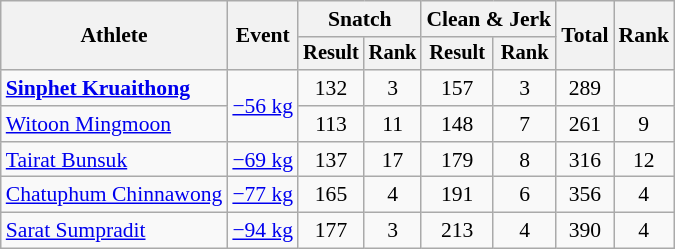<table class="wikitable" style="font-size:90%">
<tr>
<th rowspan="2">Athlete</th>
<th rowspan="2">Event</th>
<th colspan="2">Snatch</th>
<th colspan="2">Clean & Jerk</th>
<th rowspan="2">Total</th>
<th rowspan="2">Rank</th>
</tr>
<tr style="font-size:95%">
<th>Result</th>
<th>Rank</th>
<th>Result</th>
<th>Rank</th>
</tr>
<tr align=center>
<td align=left><strong><a href='#'>Sinphet Kruaithong</a></strong></td>
<td align=left rowspan=2><a href='#'>−56 kg</a></td>
<td>132</td>
<td>3</td>
<td>157</td>
<td>3</td>
<td>289</td>
<td></td>
</tr>
<tr align=center>
<td align=left><a href='#'>Witoon Mingmoon</a></td>
<td>113</td>
<td>11</td>
<td>148</td>
<td>7</td>
<td>261</td>
<td>9</td>
</tr>
<tr align=center>
<td align=left><a href='#'>Tairat Bunsuk</a></td>
<td align=left><a href='#'>−69 kg</a></td>
<td>137</td>
<td>17</td>
<td>179</td>
<td>8</td>
<td>316</td>
<td>12</td>
</tr>
<tr align=center>
<td align=left><a href='#'>Chatuphum Chinnawong</a></td>
<td align=left><a href='#'>−77 kg</a></td>
<td>165</td>
<td>4</td>
<td>191</td>
<td>6</td>
<td>356</td>
<td>4</td>
</tr>
<tr align=center>
<td align=left><a href='#'>Sarat Sumpradit</a></td>
<td align=left><a href='#'>−94 kg</a></td>
<td>177</td>
<td>3</td>
<td>213</td>
<td>4</td>
<td>390</td>
<td>4</td>
</tr>
</table>
